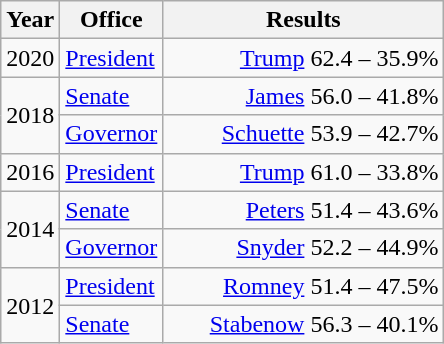<table class=wikitable>
<tr>
<th width="30">Year</th>
<th width="60">Office</th>
<th width="180">Results</th>
</tr>
<tr>
<td>2020</td>
<td><a href='#'>President</a></td>
<td align="right" ><a href='#'>Trump</a> 62.4 – 35.9%</td>
</tr>
<tr>
<td rowspan="2">2018</td>
<td><a href='#'>Senate</a></td>
<td align="right" ><a href='#'>James</a> 56.0 – 41.8%</td>
</tr>
<tr>
<td><a href='#'>Governor</a></td>
<td align="right" ><a href='#'>Schuette</a> 53.9 – 42.7%</td>
</tr>
<tr>
<td>2016</td>
<td><a href='#'>President</a></td>
<td align="right" ><a href='#'>Trump</a> 61.0 – 33.8%</td>
</tr>
<tr>
<td rowspan="2">2014</td>
<td><a href='#'>Senate</a></td>
<td align="right" ><a href='#'>Peters</a> 51.4 – 43.6%</td>
</tr>
<tr>
<td><a href='#'>Governor</a></td>
<td align="right" ><a href='#'>Snyder</a> 52.2 – 44.9%</td>
</tr>
<tr>
<td rowspan="2">2012</td>
<td><a href='#'>President</a></td>
<td align="right" ><a href='#'>Romney</a> 51.4 – 47.5%</td>
</tr>
<tr>
<td><a href='#'>Senate</a></td>
<td align="right" ><a href='#'>Stabenow</a> 56.3 – 40.1%</td>
</tr>
</table>
